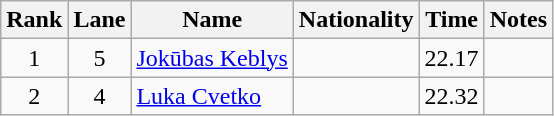<table class="wikitable sortable" style="text-align:center">
<tr>
<th>Rank</th>
<th>Lane</th>
<th>Name</th>
<th>Nationality</th>
<th>Time</th>
<th>Notes</th>
</tr>
<tr>
<td>1</td>
<td>5</td>
<td align=left><a href='#'>Jokūbas Keblys</a></td>
<td align=left></td>
<td>22.17</td>
<td></td>
</tr>
<tr>
<td>2</td>
<td>4</td>
<td align=left><a href='#'>Luka Cvetko</a></td>
<td align=left></td>
<td>22.32</td>
<td></td>
</tr>
</table>
